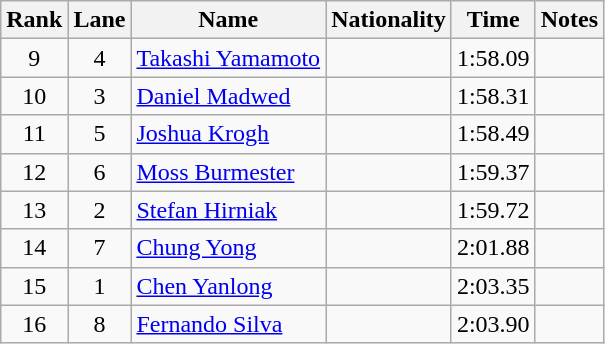<table class="wikitable sortable" style="text-align:center">
<tr>
<th>Rank</th>
<th>Lane</th>
<th>Name</th>
<th>Nationality</th>
<th>Time</th>
<th>Notes</th>
</tr>
<tr>
<td>9</td>
<td>4</td>
<td align=left><a href='#'>Takashi Yamamoto</a></td>
<td align=left></td>
<td>1:58.09</td>
<td></td>
</tr>
<tr>
<td>10</td>
<td>3</td>
<td align=left><a href='#'>Daniel Madwed</a></td>
<td align=left></td>
<td>1:58.31</td>
<td></td>
</tr>
<tr>
<td>11</td>
<td>5</td>
<td align=left><a href='#'>Joshua Krogh</a></td>
<td align=left></td>
<td>1:58.49</td>
<td></td>
</tr>
<tr>
<td>12</td>
<td>6</td>
<td align=left><a href='#'>Moss Burmester</a></td>
<td align=left></td>
<td>1:59.37</td>
<td></td>
</tr>
<tr>
<td>13</td>
<td>2</td>
<td align=left><a href='#'>Stefan Hirniak</a></td>
<td align=left></td>
<td>1:59.72</td>
<td></td>
</tr>
<tr>
<td>14</td>
<td>7</td>
<td align=left><a href='#'>Chung Yong</a></td>
<td align=left></td>
<td>2:01.88</td>
<td></td>
</tr>
<tr>
<td>15</td>
<td>1</td>
<td align=left><a href='#'>Chen Yanlong</a></td>
<td align=left></td>
<td>2:03.35</td>
<td></td>
</tr>
<tr>
<td>16</td>
<td>8</td>
<td align=left><a href='#'>Fernando Silva</a></td>
<td align=left></td>
<td>2:03.90</td>
<td></td>
</tr>
</table>
